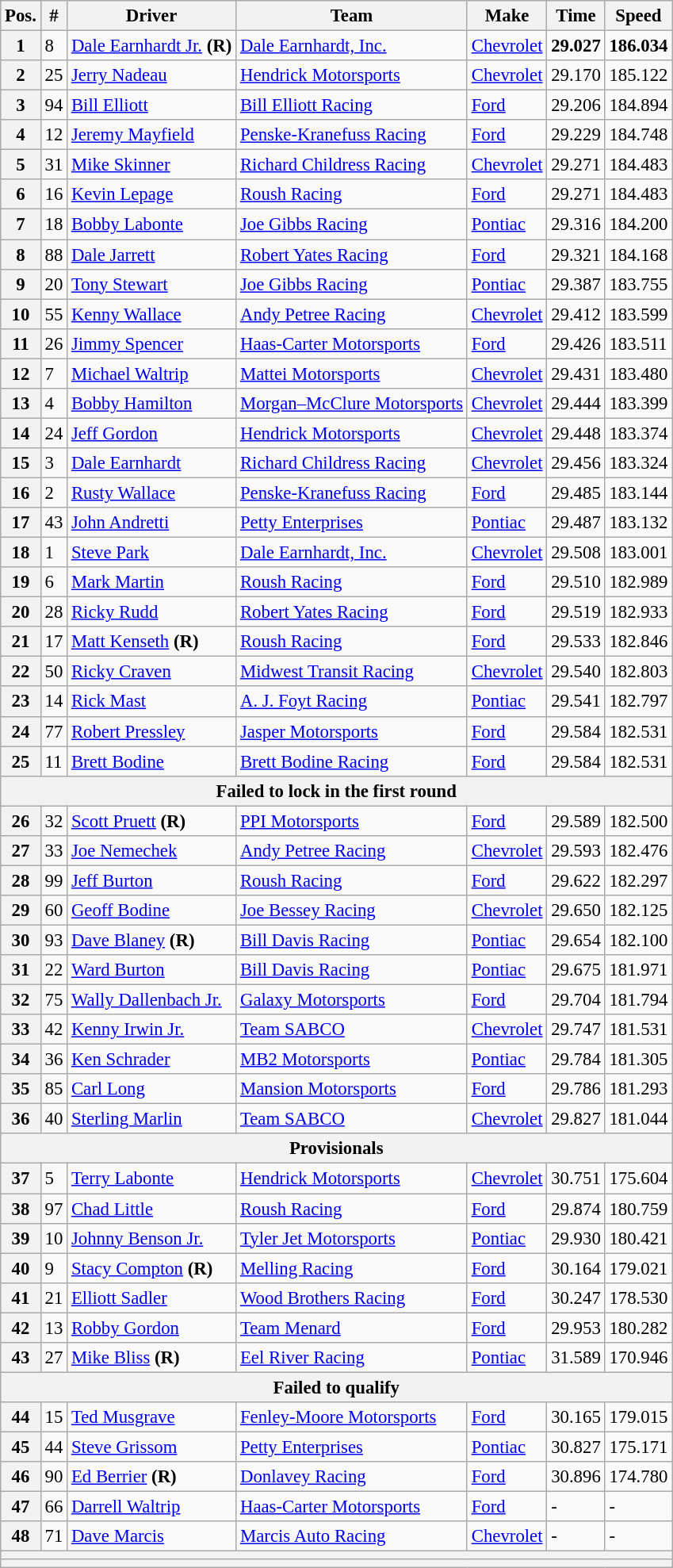<table class="wikitable" style="font-size:95%">
<tr>
<th>Pos.</th>
<th>#</th>
<th>Driver</th>
<th>Team</th>
<th>Make</th>
<th>Time</th>
<th>Speed</th>
</tr>
<tr>
<th>1</th>
<td>8</td>
<td><a href='#'>Dale Earnhardt Jr.</a> <strong>(R)</strong></td>
<td><a href='#'>Dale Earnhardt, Inc.</a></td>
<td><a href='#'>Chevrolet</a></td>
<td><strong>29.027</strong></td>
<td><strong>186.034</strong></td>
</tr>
<tr>
<th>2</th>
<td>25</td>
<td><a href='#'>Jerry Nadeau</a></td>
<td><a href='#'>Hendrick Motorsports</a></td>
<td><a href='#'>Chevrolet</a></td>
<td>29.170</td>
<td>185.122</td>
</tr>
<tr>
<th>3</th>
<td>94</td>
<td><a href='#'>Bill Elliott</a></td>
<td><a href='#'>Bill Elliott Racing</a></td>
<td><a href='#'>Ford</a></td>
<td>29.206</td>
<td>184.894</td>
</tr>
<tr>
<th>4</th>
<td>12</td>
<td><a href='#'>Jeremy Mayfield</a></td>
<td><a href='#'>Penske-Kranefuss Racing</a></td>
<td><a href='#'>Ford</a></td>
<td>29.229</td>
<td>184.748</td>
</tr>
<tr>
<th>5</th>
<td>31</td>
<td><a href='#'>Mike Skinner</a></td>
<td><a href='#'>Richard Childress Racing</a></td>
<td><a href='#'>Chevrolet</a></td>
<td>29.271</td>
<td>184.483</td>
</tr>
<tr>
<th>6</th>
<td>16</td>
<td><a href='#'>Kevin Lepage</a></td>
<td><a href='#'>Roush Racing</a></td>
<td><a href='#'>Ford</a></td>
<td>29.271</td>
<td>184.483</td>
</tr>
<tr>
<th>7</th>
<td>18</td>
<td><a href='#'>Bobby Labonte</a></td>
<td><a href='#'>Joe Gibbs Racing</a></td>
<td><a href='#'>Pontiac</a></td>
<td>29.316</td>
<td>184.200</td>
</tr>
<tr>
<th>8</th>
<td>88</td>
<td><a href='#'>Dale Jarrett</a></td>
<td><a href='#'>Robert Yates Racing</a></td>
<td><a href='#'>Ford</a></td>
<td>29.321</td>
<td>184.168</td>
</tr>
<tr>
<th>9</th>
<td>20</td>
<td><a href='#'>Tony Stewart</a></td>
<td><a href='#'>Joe Gibbs Racing</a></td>
<td><a href='#'>Pontiac</a></td>
<td>29.387</td>
<td>183.755</td>
</tr>
<tr>
<th>10</th>
<td>55</td>
<td><a href='#'>Kenny Wallace</a></td>
<td><a href='#'>Andy Petree Racing</a></td>
<td><a href='#'>Chevrolet</a></td>
<td>29.412</td>
<td>183.599</td>
</tr>
<tr>
<th>11</th>
<td>26</td>
<td><a href='#'>Jimmy Spencer</a></td>
<td><a href='#'>Haas-Carter Motorsports</a></td>
<td><a href='#'>Ford</a></td>
<td>29.426</td>
<td>183.511</td>
</tr>
<tr>
<th>12</th>
<td>7</td>
<td><a href='#'>Michael Waltrip</a></td>
<td><a href='#'>Mattei Motorsports</a></td>
<td><a href='#'>Chevrolet</a></td>
<td>29.431</td>
<td>183.480</td>
</tr>
<tr>
<th>13</th>
<td>4</td>
<td><a href='#'>Bobby Hamilton</a></td>
<td><a href='#'>Morgan–McClure Motorsports</a></td>
<td><a href='#'>Chevrolet</a></td>
<td>29.444</td>
<td>183.399</td>
</tr>
<tr>
<th>14</th>
<td>24</td>
<td><a href='#'>Jeff Gordon</a></td>
<td><a href='#'>Hendrick Motorsports</a></td>
<td><a href='#'>Chevrolet</a></td>
<td>29.448</td>
<td>183.374</td>
</tr>
<tr>
<th>15</th>
<td>3</td>
<td><a href='#'>Dale Earnhardt</a></td>
<td><a href='#'>Richard Childress Racing</a></td>
<td><a href='#'>Chevrolet</a></td>
<td>29.456</td>
<td>183.324</td>
</tr>
<tr>
<th>16</th>
<td>2</td>
<td><a href='#'>Rusty Wallace</a></td>
<td><a href='#'>Penske-Kranefuss Racing</a></td>
<td><a href='#'>Ford</a></td>
<td>29.485</td>
<td>183.144</td>
</tr>
<tr>
<th>17</th>
<td>43</td>
<td><a href='#'>John Andretti</a></td>
<td><a href='#'>Petty Enterprises</a></td>
<td><a href='#'>Pontiac</a></td>
<td>29.487</td>
<td>183.132</td>
</tr>
<tr>
<th>18</th>
<td>1</td>
<td><a href='#'>Steve Park</a></td>
<td><a href='#'>Dale Earnhardt, Inc.</a></td>
<td><a href='#'>Chevrolet</a></td>
<td>29.508</td>
<td>183.001</td>
</tr>
<tr>
<th>19</th>
<td>6</td>
<td><a href='#'>Mark Martin</a></td>
<td><a href='#'>Roush Racing</a></td>
<td><a href='#'>Ford</a></td>
<td>29.510</td>
<td>182.989</td>
</tr>
<tr>
<th>20</th>
<td>28</td>
<td><a href='#'>Ricky Rudd</a></td>
<td><a href='#'>Robert Yates Racing</a></td>
<td><a href='#'>Ford</a></td>
<td>29.519</td>
<td>182.933</td>
</tr>
<tr>
<th>21</th>
<td>17</td>
<td><a href='#'>Matt Kenseth</a> <strong>(R)</strong></td>
<td><a href='#'>Roush Racing</a></td>
<td><a href='#'>Ford</a></td>
<td>29.533</td>
<td>182.846</td>
</tr>
<tr>
<th>22</th>
<td>50</td>
<td><a href='#'>Ricky Craven</a></td>
<td><a href='#'>Midwest Transit Racing</a></td>
<td><a href='#'>Chevrolet</a></td>
<td>29.540</td>
<td>182.803</td>
</tr>
<tr>
<th>23</th>
<td>14</td>
<td><a href='#'>Rick Mast</a></td>
<td><a href='#'>A. J. Foyt Racing</a></td>
<td><a href='#'>Pontiac</a></td>
<td>29.541</td>
<td>182.797</td>
</tr>
<tr>
<th>24</th>
<td>77</td>
<td><a href='#'>Robert Pressley</a></td>
<td><a href='#'>Jasper Motorsports</a></td>
<td><a href='#'>Ford</a></td>
<td>29.584</td>
<td>182.531</td>
</tr>
<tr>
<th>25</th>
<td>11</td>
<td><a href='#'>Brett Bodine</a></td>
<td><a href='#'>Brett Bodine Racing</a></td>
<td><a href='#'>Ford</a></td>
<td>29.584</td>
<td>182.531</td>
</tr>
<tr>
<th colspan="7">Failed to lock in the first round</th>
</tr>
<tr>
<th>26</th>
<td>32</td>
<td><a href='#'>Scott Pruett</a> <strong>(R)</strong></td>
<td><a href='#'>PPI Motorsports</a></td>
<td><a href='#'>Ford</a></td>
<td>29.589</td>
<td>182.500</td>
</tr>
<tr>
<th>27</th>
<td>33</td>
<td><a href='#'>Joe Nemechek</a></td>
<td><a href='#'>Andy Petree Racing</a></td>
<td><a href='#'>Chevrolet</a></td>
<td>29.593</td>
<td>182.476</td>
</tr>
<tr>
<th>28</th>
<td>99</td>
<td><a href='#'>Jeff Burton</a></td>
<td><a href='#'>Roush Racing</a></td>
<td><a href='#'>Ford</a></td>
<td>29.622</td>
<td>182.297</td>
</tr>
<tr>
<th>29</th>
<td>60</td>
<td><a href='#'>Geoff Bodine</a></td>
<td><a href='#'>Joe Bessey Racing</a></td>
<td><a href='#'>Chevrolet</a></td>
<td>29.650</td>
<td>182.125</td>
</tr>
<tr>
<th>30</th>
<td>93</td>
<td><a href='#'>Dave Blaney</a> <strong>(R)</strong></td>
<td><a href='#'>Bill Davis Racing</a></td>
<td><a href='#'>Pontiac</a></td>
<td>29.654</td>
<td>182.100</td>
</tr>
<tr>
<th>31</th>
<td>22</td>
<td><a href='#'>Ward Burton</a></td>
<td><a href='#'>Bill Davis Racing</a></td>
<td><a href='#'>Pontiac</a></td>
<td>29.675</td>
<td>181.971</td>
</tr>
<tr>
<th>32</th>
<td>75</td>
<td><a href='#'>Wally Dallenbach Jr.</a></td>
<td><a href='#'>Galaxy Motorsports</a></td>
<td><a href='#'>Ford</a></td>
<td>29.704</td>
<td>181.794</td>
</tr>
<tr>
<th>33</th>
<td>42</td>
<td><a href='#'>Kenny Irwin Jr.</a></td>
<td><a href='#'>Team SABCO</a></td>
<td><a href='#'>Chevrolet</a></td>
<td>29.747</td>
<td>181.531</td>
</tr>
<tr>
<th>34</th>
<td>36</td>
<td><a href='#'>Ken Schrader</a></td>
<td><a href='#'>MB2 Motorsports</a></td>
<td><a href='#'>Pontiac</a></td>
<td>29.784</td>
<td>181.305</td>
</tr>
<tr>
<th>35</th>
<td>85</td>
<td><a href='#'>Carl Long</a></td>
<td><a href='#'>Mansion Motorsports</a></td>
<td><a href='#'>Ford</a></td>
<td>29.786</td>
<td>181.293</td>
</tr>
<tr>
<th>36</th>
<td>40</td>
<td><a href='#'>Sterling Marlin</a></td>
<td><a href='#'>Team SABCO</a></td>
<td><a href='#'>Chevrolet</a></td>
<td>29.827</td>
<td>181.044</td>
</tr>
<tr>
<th colspan="7">Provisionals</th>
</tr>
<tr>
<th>37</th>
<td>5</td>
<td><a href='#'>Terry Labonte</a></td>
<td><a href='#'>Hendrick Motorsports</a></td>
<td><a href='#'>Chevrolet</a></td>
<td>30.751</td>
<td>175.604</td>
</tr>
<tr>
<th>38</th>
<td>97</td>
<td><a href='#'>Chad Little</a></td>
<td><a href='#'>Roush Racing</a></td>
<td><a href='#'>Ford</a></td>
<td>29.874</td>
<td>180.759</td>
</tr>
<tr>
<th>39</th>
<td>10</td>
<td><a href='#'>Johnny Benson Jr.</a></td>
<td><a href='#'>Tyler Jet Motorsports</a></td>
<td><a href='#'>Pontiac</a></td>
<td>29.930</td>
<td>180.421</td>
</tr>
<tr>
<th>40</th>
<td>9</td>
<td><a href='#'>Stacy Compton</a> <strong>(R)</strong></td>
<td><a href='#'>Melling Racing</a></td>
<td><a href='#'>Ford</a></td>
<td>30.164</td>
<td>179.021</td>
</tr>
<tr>
<th>41</th>
<td>21</td>
<td><a href='#'>Elliott Sadler</a></td>
<td><a href='#'>Wood Brothers Racing</a></td>
<td><a href='#'>Ford</a></td>
<td>30.247</td>
<td>178.530</td>
</tr>
<tr>
<th>42</th>
<td>13</td>
<td><a href='#'>Robby Gordon</a></td>
<td><a href='#'>Team Menard</a></td>
<td><a href='#'>Ford</a></td>
<td>29.953</td>
<td>180.282</td>
</tr>
<tr>
<th>43</th>
<td>27</td>
<td><a href='#'>Mike Bliss</a> <strong>(R)</strong></td>
<td><a href='#'>Eel River Racing</a></td>
<td><a href='#'>Pontiac</a></td>
<td>31.589</td>
<td>170.946</td>
</tr>
<tr>
<th colspan="7">Failed to qualify</th>
</tr>
<tr>
<th>44</th>
<td>15</td>
<td><a href='#'>Ted Musgrave</a></td>
<td><a href='#'>Fenley-Moore Motorsports</a></td>
<td><a href='#'>Ford</a></td>
<td>30.165</td>
<td>179.015</td>
</tr>
<tr>
<th>45</th>
<td>44</td>
<td><a href='#'>Steve Grissom</a></td>
<td><a href='#'>Petty Enterprises</a></td>
<td><a href='#'>Pontiac</a></td>
<td>30.827</td>
<td>175.171</td>
</tr>
<tr>
<th>46</th>
<td>90</td>
<td><a href='#'>Ed Berrier</a> <strong>(R)</strong></td>
<td><a href='#'>Donlavey Racing</a></td>
<td><a href='#'>Ford</a></td>
<td>30.896</td>
<td>174.780</td>
</tr>
<tr>
<th>47</th>
<td>66</td>
<td><a href='#'>Darrell Waltrip</a></td>
<td><a href='#'>Haas-Carter Motorsports</a></td>
<td><a href='#'>Ford</a></td>
<td>-</td>
<td>-</td>
</tr>
<tr>
<th>48</th>
<td>71</td>
<td><a href='#'>Dave Marcis</a></td>
<td><a href='#'>Marcis Auto Racing</a></td>
<td><a href='#'>Chevrolet</a></td>
<td>-</td>
<td>-</td>
</tr>
<tr>
<th colspan="7"></th>
</tr>
<tr>
<th colspan="7"></th>
</tr>
</table>
